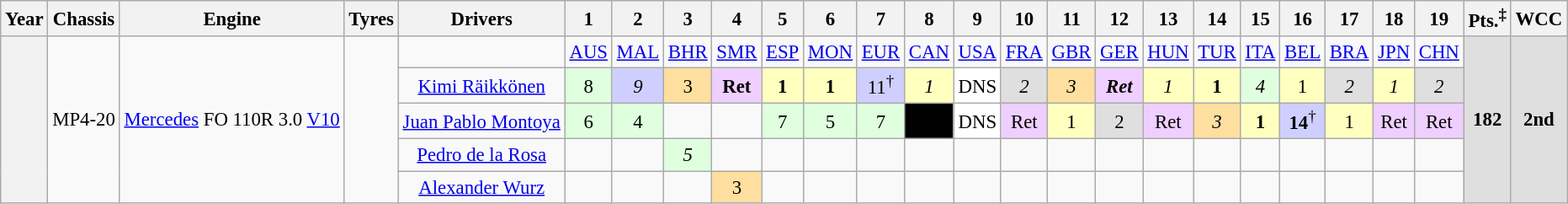<table class="wikitable" style="text-align:center; font-size:95%">
<tr>
<th>Year</th>
<th>Chassis</th>
<th>Engine</th>
<th>Tyres</th>
<th>Drivers</th>
<th>1</th>
<th>2</th>
<th>3</th>
<th>4</th>
<th>5</th>
<th>6</th>
<th>7</th>
<th>8</th>
<th>9</th>
<th>10</th>
<th>11</th>
<th>12</th>
<th>13</th>
<th>14</th>
<th>15</th>
<th>16</th>
<th>17</th>
<th>18</th>
<th>19</th>
<th>Pts.<sup>‡</sup></th>
<th>WCC</th>
</tr>
<tr>
<th rowspan="5"></th>
<td rowspan="5">MP4-20</td>
<td rowspan="5"><a href='#'>Mercedes</a> FO 110R 3.0 <a href='#'>V10</a></td>
<td rowspan="5"></td>
<td></td>
<td><a href='#'>AUS</a></td>
<td><a href='#'>MAL</a></td>
<td><a href='#'>BHR</a></td>
<td><a href='#'>SMR</a></td>
<td><a href='#'>ESP</a></td>
<td><a href='#'>MON</a></td>
<td><a href='#'>EUR</a></td>
<td><a href='#'>CAN</a></td>
<td><a href='#'>USA</a></td>
<td><a href='#'>FRA</a></td>
<td><a href='#'>GBR</a></td>
<td><a href='#'>GER</a></td>
<td><a href='#'>HUN</a></td>
<td><a href='#'>TUR</a></td>
<td><a href='#'>ITA</a></td>
<td><a href='#'>BEL</a></td>
<td><a href='#'>BRA</a></td>
<td><a href='#'>JPN</a></td>
<td><a href='#'>CHN</a></td>
<td rowspan="5" style="background-color:#DFDFDF"><strong>182</strong></td>
<td rowspan="5" style="background-color:#DFDFDF"><strong>2nd</strong></td>
</tr>
<tr>
<td> <a href='#'>Kimi Räikkönen</a></td>
<td style="background-color:#DFFFDF">8</td>
<td style="background-color:#CFCFFF"><em>9</em></td>
<td style="background-color:#FFDF9F">3</td>
<td style="background-color:#EFCFFF"><strong>Ret</strong></td>
<td style="background-color:#FFFFBF"><strong>1</strong></td>
<td style="background-color:#FFFFBF"><strong>1</strong></td>
<td style="background-color:#CFCFFF">11<sup>†</sup></td>
<td style="background-color:#FFFFBF"><em>1</em></td>
<td style="background-color:#FFFFFF">DNS</td>
<td style="background-color:#DFDFDF"><em>2</em></td>
<td style="background-color:#FFDF9F"><em>3</em></td>
<td style="background-color:#EFCFFF"><strong><em>Ret</em></strong></td>
<td style="background-color:#FFFFBF"><em>1</em></td>
<td style="background-color:#FFFFBF"><strong>1</strong></td>
<td style="background-color:#DFFFDF"><em>4</em></td>
<td style="background-color:#FFFFBF">1</td>
<td style="background-color:#DFDFDF"><em>2</em></td>
<td style="background-color:#FFFFBF"><em>1</em></td>
<td style="background-color:#DFDFDF"><em>2</em></td>
</tr>
<tr>
<td> <a href='#'>Juan Pablo Montoya</a></td>
<td style="background-color:#DFFFDF">6</td>
<td style="background-color:#DFFFDF">4</td>
<td></td>
<td></td>
<td style="background-color:#DFFFDF">7</td>
<td style="background-color:#DFFFDF">5</td>
<td style="background-color:#DFFFDF">7</td>
<td style="background-color:#000000"><span>DSQ</span></td>
<td style="background-color:#FFFFFF">DNS</td>
<td style="background-color:#EFCFFF">Ret</td>
<td style="background-color:#FFFFBF">1</td>
<td style="background-color:#DFDFDF">2</td>
<td style="background-color:#EFCFFF">Ret</td>
<td style="background-color:#FFDF9F"><em>3</em></td>
<td style="background-color:#FFFFBF"><strong>1</strong></td>
<td style="background-color:#CFCFFF"><strong>14</strong><sup>†</sup></td>
<td style="background-color:#FFFFBF">1</td>
<td style="background-color:#EFCFFF">Ret</td>
<td style="background-color:#EFCFFF">Ret</td>
</tr>
<tr>
<td> <a href='#'>Pedro de la Rosa</a></td>
<td></td>
<td></td>
<td style="background-color:#DFFFDF"><em>5</em></td>
<td></td>
<td></td>
<td></td>
<td></td>
<td></td>
<td></td>
<td></td>
<td></td>
<td></td>
<td></td>
<td></td>
<td></td>
<td></td>
<td></td>
<td></td>
<td></td>
</tr>
<tr>
<td> <a href='#'>Alexander Wurz</a></td>
<td></td>
<td></td>
<td></td>
<td style="background-color:#FFDF9F">3</td>
<td></td>
<td></td>
<td></td>
<td></td>
<td></td>
<td></td>
<td></td>
<td></td>
<td></td>
<td></td>
<td></td>
<td></td>
<td></td>
<td></td>
<td></td>
</tr>
</table>
